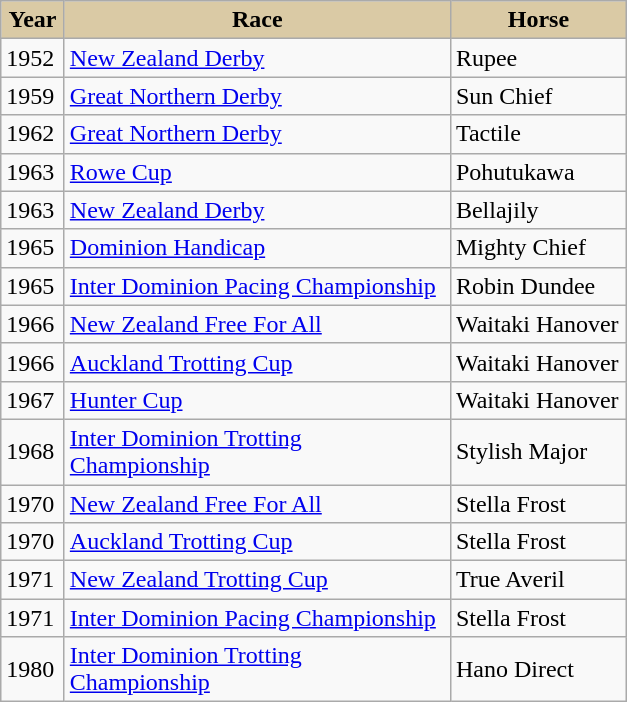<table class="wikitable sortable">
<tr>
<th style="background-color:#dacaa5; width:35px">Year <br></th>
<th style="background-color:#dacaa5; width:250px">Race <br></th>
<th style="background-color:#dacaa5; width:110px">Horse <br></th>
</tr>
<tr>
<td>1952</td>
<td><a href='#'>New Zealand Derby</a></td>
<td>Rupee</td>
</tr>
<tr>
<td>1959</td>
<td><a href='#'>Great Northern Derby</a></td>
<td>Sun Chief</td>
</tr>
<tr>
<td>1962</td>
<td><a href='#'>Great Northern Derby</a></td>
<td>Tactile</td>
</tr>
<tr>
<td>1963</td>
<td><a href='#'>Rowe Cup</a></td>
<td>Pohutukawa</td>
</tr>
<tr>
<td>1963</td>
<td><a href='#'>New Zealand Derby</a></td>
<td>Bellajily</td>
</tr>
<tr>
<td>1965</td>
<td><a href='#'>Dominion Handicap</a></td>
<td>Mighty Chief</td>
</tr>
<tr>
<td>1965</td>
<td><a href='#'>Inter Dominion Pacing Championship</a></td>
<td>Robin Dundee</td>
</tr>
<tr>
<td>1966</td>
<td><a href='#'>New Zealand Free For All</a></td>
<td>Waitaki Hanover</td>
</tr>
<tr>
<td>1966</td>
<td><a href='#'>Auckland Trotting Cup</a></td>
<td>Waitaki Hanover</td>
</tr>
<tr>
<td>1967</td>
<td><a href='#'>Hunter Cup</a></td>
<td>Waitaki Hanover</td>
</tr>
<tr>
<td>1968</td>
<td><a href='#'>Inter Dominion Trotting Championship</a></td>
<td>Stylish Major</td>
</tr>
<tr>
<td>1970</td>
<td><a href='#'>New Zealand Free For All</a></td>
<td>Stella Frost</td>
</tr>
<tr>
<td>1970</td>
<td><a href='#'>Auckland Trotting Cup</a></td>
<td>Stella Frost</td>
</tr>
<tr>
<td>1971</td>
<td><a href='#'>New Zealand Trotting Cup</a></td>
<td>True Averil</td>
</tr>
<tr>
<td>1971</td>
<td><a href='#'>Inter Dominion Pacing Championship</a></td>
<td>Stella Frost</td>
</tr>
<tr>
<td>1980</td>
<td><a href='#'>Inter Dominion Trotting Championship</a></td>
<td>Hano Direct</td>
</tr>
</table>
